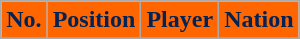<table class="wikitable sortable">
<tr>
<th style="background:#FF6600; color:#012355;" scope="col">No.</th>
<th style="background:#FF6600; color:#012355;" scope="col">Position</th>
<th style="background:#FF6600; color:#012355;" scope="col">Player</th>
<th style="background:#FF6600; color:#012355;" scope="col">Nation</th>
</tr>
<tr>
</tr>
</table>
